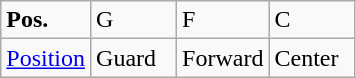<table class="wikitable">
<tr>
<td width="50"><strong>Pos.</strong></td>
<td width="50">G</td>
<td width="50">F</td>
<td width="50">C</td>
</tr>
<tr>
<td><a href='#'>Position</a></td>
<td>Guard</td>
<td>Forward</td>
<td>Center</td>
</tr>
</table>
